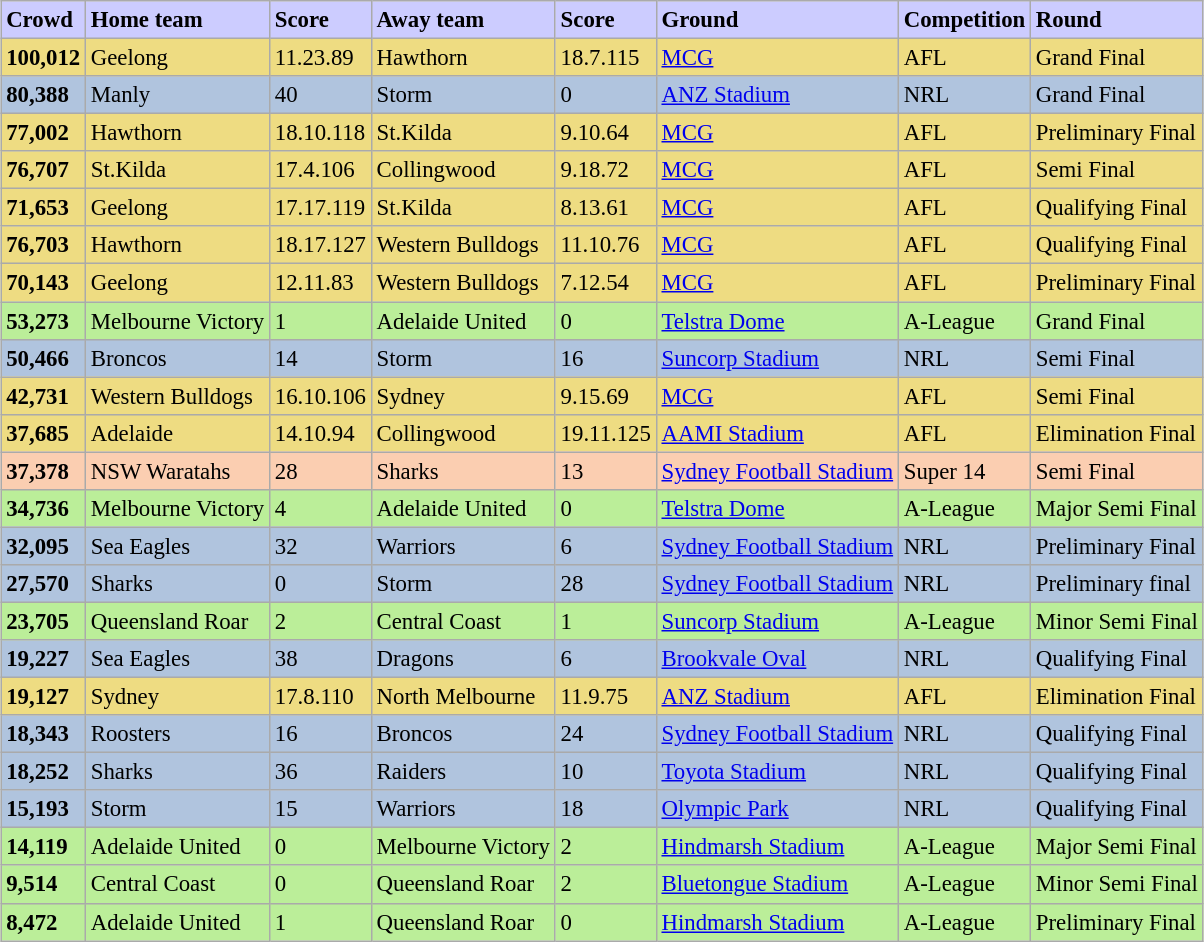<table class="wikitable sortable" style="font-size:95%; margin: 1em auto 1em auto;">
<tr bgcolor="#CCCCFF">
<td><strong>Crowd</strong></td>
<td><strong>Home team</strong></td>
<td><strong>Score</strong></td>
<td><strong>Away team</strong></td>
<td><strong>Score</strong></td>
<td><strong>Ground</strong></td>
<td><strong>Competition</strong></td>
<td><strong>Round</strong></td>
</tr>
<tr bgcolor="#EEDC82">
<td><strong>100,012</strong></td>
<td>Geelong</td>
<td>11.23.89</td>
<td>Hawthorn</td>
<td>18.7.115</td>
<td><a href='#'>MCG</a></td>
<td>AFL</td>
<td>Grand Final</td>
</tr>
<tr bgcolor="#b0c4de">
<td><strong>80,388</strong></td>
<td>Manly</td>
<td>40</td>
<td>Storm</td>
<td>0</td>
<td><a href='#'>ANZ Stadium</a></td>
<td>NRL</td>
<td>Grand Final</td>
</tr>
<tr bgcolor="#EEDC82">
<td><strong>77,002</strong></td>
<td>Hawthorn</td>
<td>18.10.118</td>
<td>St.Kilda</td>
<td>9.10.64</td>
<td><a href='#'>MCG</a></td>
<td>AFL</td>
<td>Preliminary Final</td>
</tr>
<tr bgcolor="#EEDC82">
<td><strong>76,707</strong></td>
<td>St.Kilda</td>
<td>17.4.106</td>
<td>Collingwood</td>
<td>9.18.72</td>
<td><a href='#'>MCG</a></td>
<td>AFL</td>
<td>Semi Final</td>
</tr>
<tr bgcolor="#EEDC82">
<td><strong>71,653</strong></td>
<td>Geelong</td>
<td>17.17.119</td>
<td>St.Kilda</td>
<td>8.13.61</td>
<td><a href='#'>MCG</a></td>
<td>AFL</td>
<td>Qualifying Final</td>
</tr>
<tr bgcolor="#EEDC82">
<td><strong>76,703</strong></td>
<td>Hawthorn</td>
<td>18.17.127</td>
<td>Western Bulldogs</td>
<td>11.10.76</td>
<td><a href='#'>MCG</a></td>
<td>AFL</td>
<td>Qualifying Final</td>
</tr>
<tr bgcolor="#EEDC82">
<td><strong>70,143</strong></td>
<td>Geelong</td>
<td>12.11.83</td>
<td>Western Bulldogs</td>
<td>7.12.54</td>
<td><a href='#'>MCG</a></td>
<td>AFL</td>
<td>Preliminary Final</td>
</tr>
<tr bgcolor="#bbee99">
<td><strong>53,273</strong></td>
<td>Melbourne Victory</td>
<td>1</td>
<td>Adelaide United</td>
<td>0</td>
<td><a href='#'>Telstra Dome</a></td>
<td>A-League</td>
<td>Grand Final</td>
</tr>
<tr bgcolor="#b0c4de">
<td><strong>50,466</strong></td>
<td>Broncos</td>
<td>14</td>
<td>Storm</td>
<td>16</td>
<td><a href='#'>Suncorp Stadium</a></td>
<td>NRL</td>
<td>Semi Final</td>
</tr>
<tr bgcolor="#EEDC82">
<td><strong>42,731</strong></td>
<td>Western Bulldogs</td>
<td>16.10.106</td>
<td>Sydney</td>
<td>9.15.69</td>
<td><a href='#'>MCG</a></td>
<td>AFL</td>
<td>Semi Final</td>
</tr>
<tr bgcolor="#EEDC82">
<td><strong>37,685</strong></td>
<td>Adelaide</td>
<td>14.10.94</td>
<td>Collingwood</td>
<td>19.11.125</td>
<td><a href='#'>AAMI Stadium</a></td>
<td>AFL</td>
<td>Elimination Final</td>
</tr>
<tr bgcolor="#FBCEB1">
<td><strong>37,378</strong></td>
<td>NSW Waratahs</td>
<td>28</td>
<td>Sharks</td>
<td>13</td>
<td><a href='#'>Sydney Football Stadium</a></td>
<td>Super 14</td>
<td>Semi Final</td>
</tr>
<tr bgcolor="#bbee99">
<td><strong>34,736</strong></td>
<td>Melbourne Victory</td>
<td>4</td>
<td>Adelaide United</td>
<td>0</td>
<td><a href='#'>Telstra Dome</a></td>
<td>A-League</td>
<td>Major Semi Final</td>
</tr>
<tr bgcolor="#b0c4de">
<td><strong>32,095</strong></td>
<td>Sea Eagles</td>
<td>32</td>
<td>Warriors</td>
<td>6</td>
<td><a href='#'>Sydney Football Stadium</a></td>
<td>NRL</td>
<td>Preliminary Final</td>
</tr>
<tr bgcolor="#b0c4de">
<td><strong>27,570</strong></td>
<td>Sharks</td>
<td>0</td>
<td>Storm</td>
<td>28</td>
<td><a href='#'>Sydney Football Stadium</a></td>
<td>NRL</td>
<td>Preliminary final</td>
</tr>
<tr bgcolor="#bbee99">
<td><strong>23,705</strong></td>
<td>Queensland Roar</td>
<td>2</td>
<td>Central Coast</td>
<td>1</td>
<td><a href='#'>Suncorp Stadium</a></td>
<td>A-League</td>
<td>Minor Semi Final</td>
</tr>
<tr bgcolor="#b0c4de">
<td><strong>19,227</strong></td>
<td>Sea Eagles</td>
<td>38</td>
<td>Dragons</td>
<td>6</td>
<td><a href='#'>Brookvale Oval</a></td>
<td>NRL</td>
<td>Qualifying Final</td>
</tr>
<tr bgcolor="#EEDC82">
<td><strong>19,127</strong></td>
<td>Sydney</td>
<td>17.8.110</td>
<td>North Melbourne</td>
<td>11.9.75</td>
<td><a href='#'>ANZ Stadium</a></td>
<td>AFL</td>
<td>Elimination Final</td>
</tr>
<tr bgcolor="#b0c4de">
<td><strong>18,343</strong></td>
<td>Roosters</td>
<td>16</td>
<td>Broncos</td>
<td>24</td>
<td><a href='#'>Sydney Football Stadium</a></td>
<td>NRL</td>
<td>Qualifying Final</td>
</tr>
<tr bgcolor="#b0c4de">
<td><strong>18,252</strong></td>
<td>Sharks</td>
<td>36</td>
<td>Raiders</td>
<td>10</td>
<td><a href='#'>Toyota Stadium</a></td>
<td>NRL</td>
<td>Qualifying Final</td>
</tr>
<tr bgcolor="#b0c4de">
<td><strong>15,193</strong></td>
<td>Storm</td>
<td>15</td>
<td>Warriors</td>
<td>18</td>
<td><a href='#'>Olympic Park</a></td>
<td>NRL</td>
<td>Qualifying Final</td>
</tr>
<tr bgcolor="#bbee99">
<td><strong>14,119</strong></td>
<td>Adelaide United</td>
<td>0</td>
<td>Melbourne Victory</td>
<td>2</td>
<td><a href='#'>Hindmarsh Stadium</a></td>
<td>A-League</td>
<td>Major Semi Final</td>
</tr>
<tr bgcolor="#bbee99">
<td><strong>9,514</strong></td>
<td>Central Coast</td>
<td>0</td>
<td>Queensland Roar</td>
<td>2</td>
<td><a href='#'>Bluetongue Stadium</a></td>
<td>A-League</td>
<td>Minor Semi Final</td>
</tr>
<tr bgcolor="#bbee99">
<td><strong>8,472</strong></td>
<td>Adelaide United</td>
<td>1</td>
<td>Queensland Roar</td>
<td>0</td>
<td><a href='#'>Hindmarsh Stadium</a></td>
<td>A-League</td>
<td>Preliminary  Final</td>
</tr>
</table>
